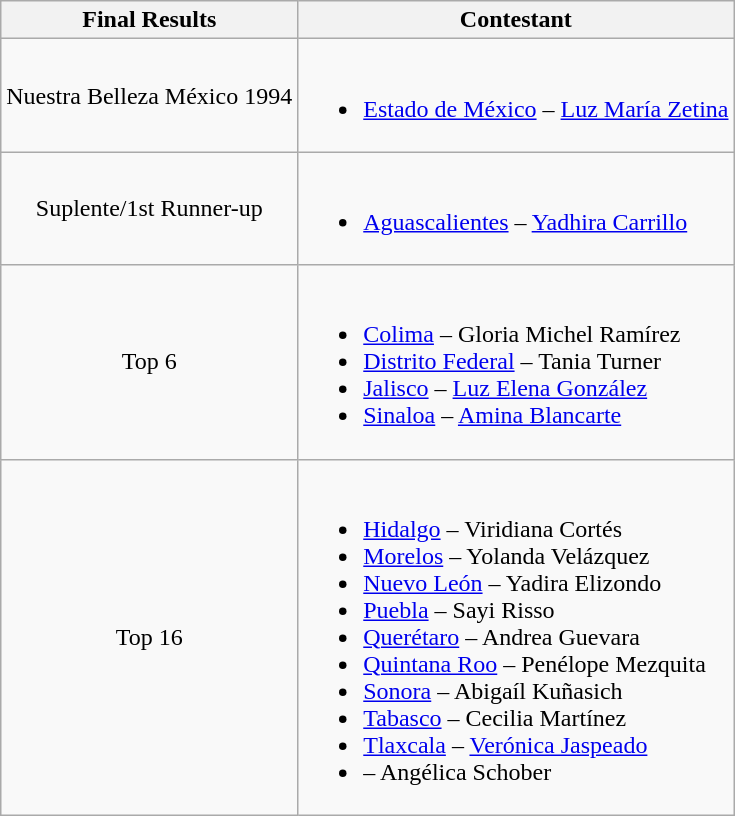<table class="wikitable">
<tr>
<th>Final Results</th>
<th>Contestant</th>
</tr>
<tr>
<td align="center">Nuestra Belleza México 1994</td>
<td><br><ul><li> <a href='#'>Estado de México</a> – <a href='#'>Luz María Zetina</a></li></ul></td>
</tr>
<tr>
<td align="center">Suplente/1st Runner-up</td>
<td><br><ul><li> <a href='#'>Aguascalientes</a> – <a href='#'>Yadhira Carrillo</a></li></ul></td>
</tr>
<tr>
<td align="center">Top 6</td>
<td><br><ul><li> <a href='#'>Colima</a> – Gloria Michel Ramírez</li><li> <a href='#'>Distrito Federal</a> – Tania Turner</li><li> <a href='#'>Jalisco</a> – <a href='#'>Luz Elena González</a></li><li> <a href='#'>Sinaloa</a> – <a href='#'>Amina Blancarte</a></li></ul></td>
</tr>
<tr>
<td align="center">Top 16</td>
<td><br><ul><li> <a href='#'>Hidalgo</a> – Viridiana Cortés</li><li> <a href='#'>Morelos</a> – Yolanda Velázquez</li><li> <a href='#'>Nuevo León</a> – Yadira Elizondo</li><li> <a href='#'>Puebla</a> – Sayi Risso</li><li> <a href='#'>Querétaro</a> – Andrea Guevara</li><li> <a href='#'>Quintana Roo</a> – Penélope Mezquita</li><li> <a href='#'>Sonora</a> – Abigaíl Kuñasich</li><li> <a href='#'>Tabasco</a> – Cecilia Martínez</li><li> <a href='#'>Tlaxcala</a> – <a href='#'>Verónica Jaspeado</a></li><li> – Angélica Schober</li></ul></td>
</tr>
</table>
